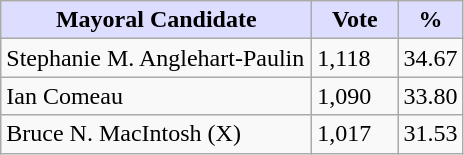<table class="wikitable">
<tr>
<th style="background:#ddf; width:200px;">Mayoral Candidate</th>
<th style="background:#ddf; width:50px;">Vote</th>
<th style="background:#ddf; width:30px;">%</th>
</tr>
<tr>
<td>Stephanie M. Anglehart-Paulin</td>
<td>1,118</td>
<td>34.67</td>
</tr>
<tr>
<td>Ian Comeau</td>
<td>1,090</td>
<td>33.80</td>
</tr>
<tr>
<td>Bruce N. MacIntosh (X)</td>
<td>1,017</td>
<td>31.53</td>
</tr>
</table>
